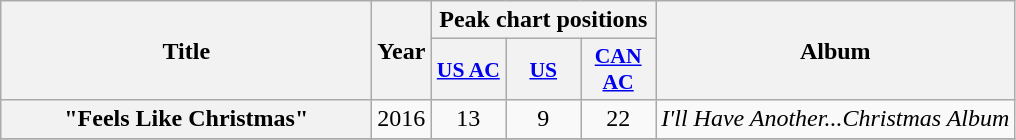<table class="wikitable plainrowheaders" style="text-align:center;">
<tr>
<th scope="col" rowspan="2" style="width:15em;">Title</th>
<th scope="col" rowspan="2" style="width:1em;">Year</th>
<th scope="col" colspan="3">Peak chart positions</th>
<th scope="col" rowspan="2">Album</th>
</tr>
<tr>
<th scope="col" style="width:3em;font-size:90%;"><a href='#'>US AC</a><br></th>
<th scope="col" style="width:3em;font-size:90%;"><a href='#'>US </a><br></th>
<th scope="col" style="width:3em;font-size:90%;"><a href='#'>CAN AC</a><br></th>
</tr>
<tr>
<th scope="row">"Feels Like Christmas" <br> </th>
<td>2016</td>
<td>13</td>
<td>9</td>
<td>22</td>
<td style="text-align:center;"><em>I'll Have Another...Christmas Album</em></td>
</tr>
<tr>
</tr>
</table>
